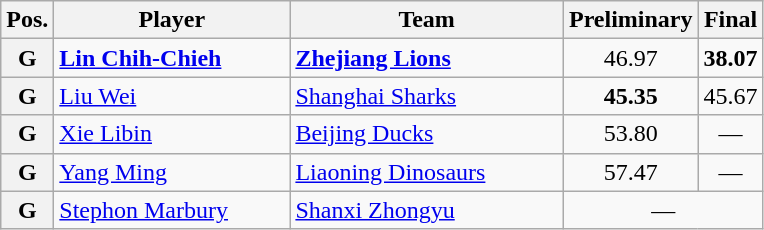<table class="wikitable">
<tr>
<th>Pos.</th>
<th width=150>Player</th>
<th width=175>Team</th>
<th>Preliminary</th>
<th>Final</th>
</tr>
<tr>
<th>G</th>
<td> <strong><a href='#'>Lin Chih-Chieh</a></strong></td>
<td><strong><a href='#'>Zhejiang Lions</a></strong></td>
<td align=center>46.97</td>
<td align=center><strong>38.07</strong></td>
</tr>
<tr>
<th>G</th>
<td> <a href='#'>Liu Wei</a></td>
<td><a href='#'>Shanghai Sharks</a></td>
<td align=center><strong>45.35</strong></td>
<td align=center>45.67</td>
</tr>
<tr>
<th>G</th>
<td> <a href='#'>Xie Libin</a></td>
<td><a href='#'>Beijing Ducks</a></td>
<td align=center>53.80</td>
<td align=center colspan=1>—</td>
</tr>
<tr>
<th>G</th>
<td> <a href='#'>Yang Ming</a></td>
<td><a href='#'>Liaoning Dinosaurs</a></td>
<td align=center>57.47</td>
<td align=center colspan=1>—</td>
</tr>
<tr>
<th>G</th>
<td> <a href='#'>Stephon Marbury</a></td>
<td><a href='#'>Shanxi Zhongyu</a></td>
<td align=center colspan=2>—</td>
</tr>
</table>
